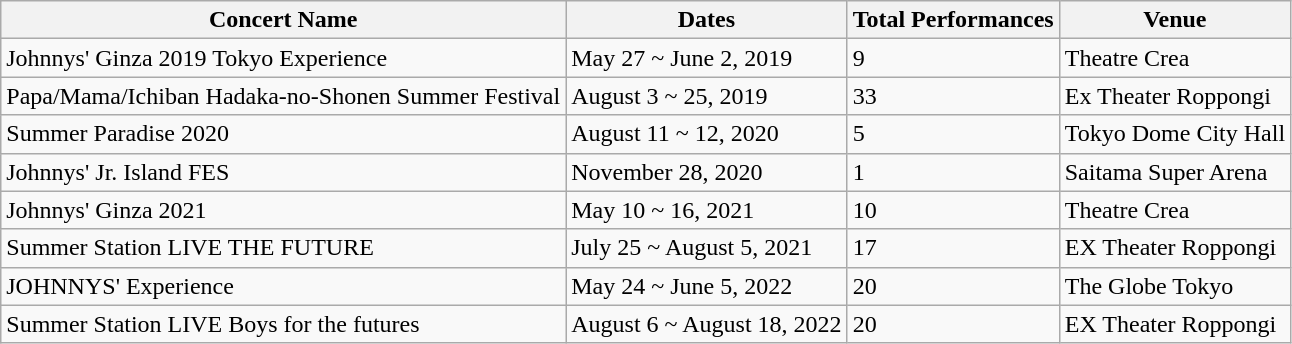<table class="wikitable">
<tr>
<th>Concert Name</th>
<th>Dates</th>
<th>Total Performances</th>
<th>Venue</th>
</tr>
<tr>
<td>Johnnys' Ginza 2019 Tokyo Experience</td>
<td>May 27 ~ June 2, 2019</td>
<td>9</td>
<td>Theatre Crea</td>
</tr>
<tr>
<td>Papa/Mama/Ichiban Hadaka-no-Shonen Summer Festival</td>
<td>August 3 ~ 25, 2019</td>
<td>33</td>
<td>Ex Theater Roppongi</td>
</tr>
<tr>
<td>Summer Paradise 2020</td>
<td>August 11 ~ 12, 2020</td>
<td>5</td>
<td>Tokyo Dome City Hall</td>
</tr>
<tr>
<td>Johnnys' Jr. Island FES</td>
<td>November 28, 2020</td>
<td>1</td>
<td>Saitama Super Arena</td>
</tr>
<tr>
<td>Johnnys' Ginza 2021</td>
<td>May 10 ~ 16, 2021</td>
<td>10</td>
<td>Theatre Crea</td>
</tr>
<tr>
<td>Summer Station LIVE THE FUTURE</td>
<td>July 25 ~ August 5, 2021</td>
<td>17</td>
<td>EX Theater Roppongi</td>
</tr>
<tr>
<td>JOHNNYS' Experience</td>
<td>May 24 ~ June 5, 2022</td>
<td>20</td>
<td>The Globe Tokyo</td>
</tr>
<tr>
<td>Summer Station LIVE Boys for the futures</td>
<td>August 6 ~ August 18, 2022</td>
<td>20</td>
<td>EX Theater Roppongi</td>
</tr>
</table>
